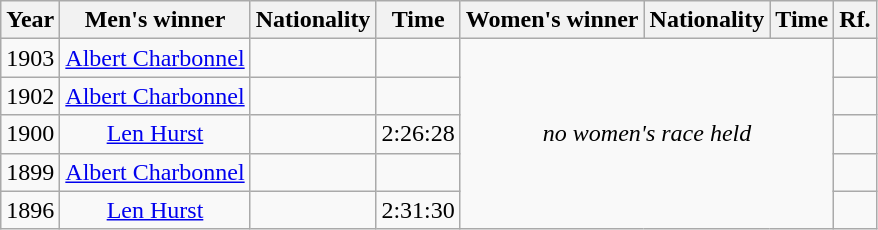<table class="wikitable" style="text-align:center">
<tr>
<th>Year</th>
<th>Men's winner</th>
<th>Nationality</th>
<th>Time</th>
<th>Women's winner</th>
<th>Nationality</th>
<th>Time</th>
<th class="unsortable">Rf.</th>
</tr>
<tr>
<td align="center">1903</td>
<td><a href='#'>Albert Charbonnel</a></td>
<td></td>
<td></td>
<td colspan=3 rowspan=5 align="center" data-sort-value=""><em>no women's race held</em></td>
<td></td>
</tr>
<tr>
<td align="center">1902</td>
<td><a href='#'>Albert Charbonnel</a></td>
<td></td>
<td></td>
<td></td>
</tr>
<tr>
<td align="center">1900</td>
<td><a href='#'>Len Hurst</a></td>
<td></td>
<td>2:26:28</td>
<td></td>
</tr>
<tr>
<td align="center">1899</td>
<td><a href='#'>Albert Charbonnel</a></td>
<td></td>
<td></td>
<td></td>
</tr>
<tr>
<td align="center">1896</td>
<td><a href='#'>Len Hurst</a></td>
<td></td>
<td>2:31:30</td>
<td></td>
</tr>
</table>
